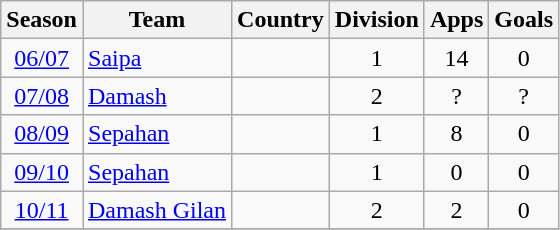<table class="wikitable" style="text-align: center;">
<tr>
<th>Season</th>
<th>Team</th>
<th>Country</th>
<th>Division</th>
<th>Apps</th>
<th>Goals</th>
</tr>
<tr>
<td><a href='#'>06/07</a></td>
<td align="left"><a href='#'>Saipa</a></td>
<td align="left"></td>
<td>1</td>
<td>14</td>
<td>0</td>
</tr>
<tr>
<td><a href='#'>07/08</a></td>
<td align="left"><a href='#'>Damash</a></td>
<td align="left"></td>
<td>2</td>
<td>?</td>
<td>?</td>
</tr>
<tr>
<td><a href='#'>08/09</a></td>
<td align="left"><a href='#'>Sepahan</a></td>
<td align="left"></td>
<td>1</td>
<td>8</td>
<td>0</td>
</tr>
<tr>
<td><a href='#'>09/10</a></td>
<td align="left"><a href='#'>Sepahan</a></td>
<td align="left"></td>
<td>1</td>
<td>0</td>
<td>0</td>
</tr>
<tr>
<td><a href='#'>10/11</a></td>
<td align="left"><a href='#'>Damash Gilan</a></td>
<td align="left"></td>
<td>2</td>
<td>2</td>
<td>0</td>
</tr>
<tr>
</tr>
</table>
